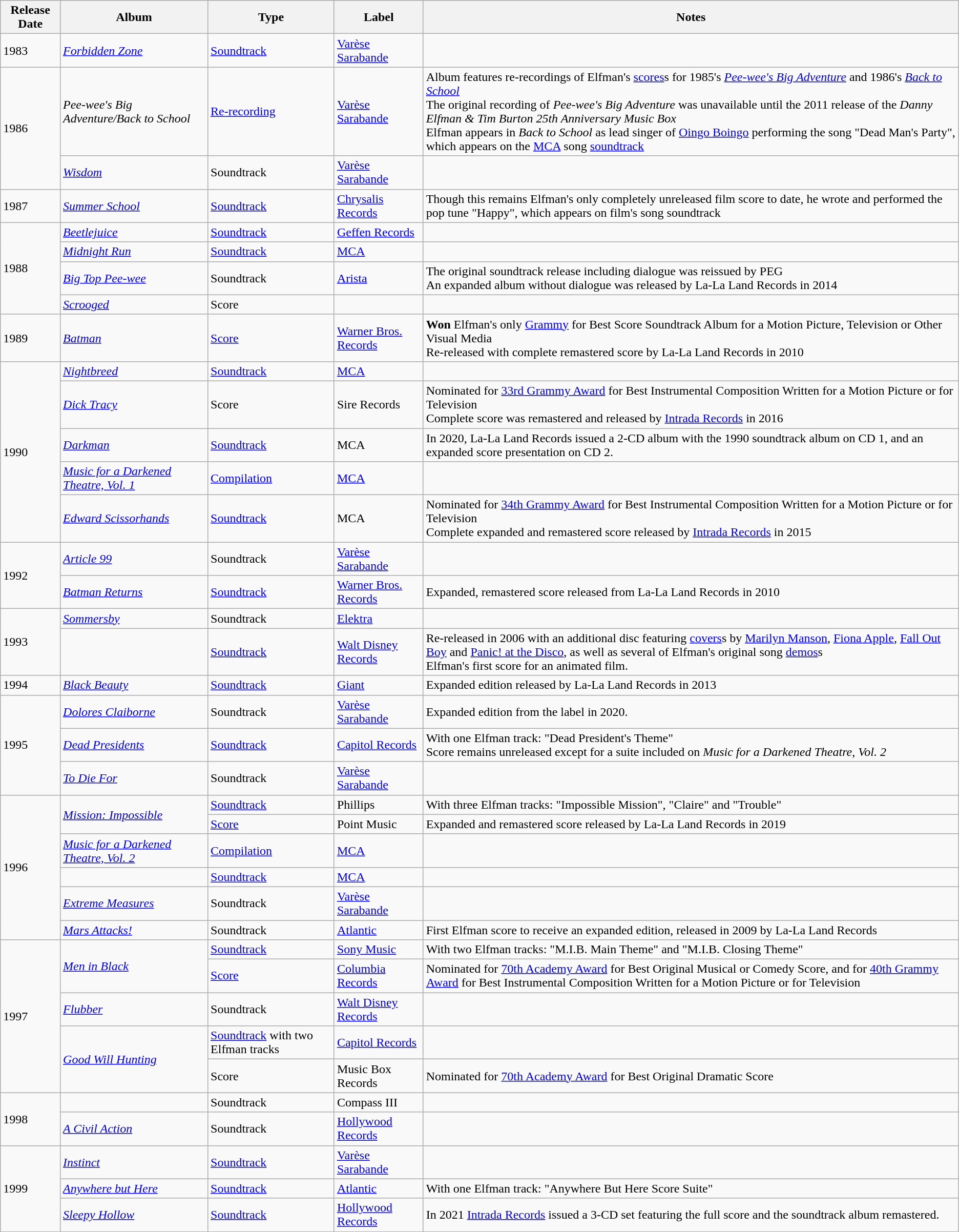<table class="wikitable sortable">
<tr>
<th>Release Date</th>
<th>Album</th>
<th>Type</th>
<th>Label</th>
<th>Notes</th>
</tr>
<tr>
<td>1983</td>
<td><em><a href='#'>Forbidden Zone</a></em></td>
<td><a href='#'>Soundtrack</a></td>
<td><a href='#'>Varèse Sarabande</a></td>
<td></td>
</tr>
<tr>
<td rowspan="2">1986</td>
<td><em>Pee-wee's Big Adventure/Back to School</em></td>
<td><a href='#'>Re-recording</a></td>
<td><a href='#'>Varèse Sarabande</a></td>
<td>Album features re-recordings of Elfman's <a href='#'>scores</a>s for 1985's <em><a href='#'>Pee-wee's Big Adventure</a></em> and 1986's <em><a href='#'>Back to School</a></em><br>The original recording of <em>Pee-wee's Big Adventure</em> was unavailable until the 2011 release of the <em>Danny Elfman & Tim Burton 25th Anniversary Music Box</em><br>Elfman appears in <em>Back to School</em> as lead singer of <a href='#'>Oingo Boingo</a> performing the song "Dead Man's Party", which appears on the <a href='#'>MCA</a> song <a href='#'>soundtrack</a></td>
</tr>
<tr>
<td><em><a href='#'>Wisdom</a></em></td>
<td>Soundtrack</td>
<td><a href='#'>Varèse Sarabande</a></td>
<td></td>
</tr>
<tr>
<td>1987</td>
<td><em><a href='#'>Summer School</a></em></td>
<td><a href='#'>Soundtrack</a></td>
<td><a href='#'>Chrysalis Records</a></td>
<td>Though this remains Elfman's only completely unreleased film score to date, he wrote and performed the pop tune "Happy", which appears on film's song soundtrack</td>
</tr>
<tr>
<td rowspan="4">1988</td>
<td><em><a href='#'>Beetlejuice</a></em></td>
<td><a href='#'>Soundtrack</a></td>
<td><a href='#'>Geffen Records</a></td>
<td></td>
</tr>
<tr>
<td><em><a href='#'>Midnight Run</a></em></td>
<td><a href='#'>Soundtrack</a></td>
<td><a href='#'>MCA</a></td>
<td></td>
</tr>
<tr>
<td><em><a href='#'>Big Top Pee-wee</a></em></td>
<td>Soundtrack</td>
<td><a href='#'>Arista</a></td>
<td>The original soundtrack release including dialogue was reissued by PEG<br>An expanded album without dialogue was released by La-La Land Records in 2014</td>
</tr>
<tr>
<td><em><a href='#'>Scrooged</a></em></td>
<td>Score</td>
<td></td>
</tr>
<tr>
<td>1989</td>
<td><em><a href='#'>Batman</a></em></td>
<td><a href='#'>Score</a></td>
<td><a href='#'>Warner Bros. Records</a></td>
<td><strong>Won</strong> Elfman's only <a href='#'>Grammy</a> for Best Score Soundtrack Album for a Motion Picture, Television or Other Visual Media<br>Re-released with complete remastered score by La-La Land Records in 2010</td>
</tr>
<tr>
<td rowspan="5">1990</td>
<td><em><a href='#'>Nightbreed</a></em></td>
<td><a href='#'>Soundtrack</a></td>
<td><a href='#'>MCA</a></td>
<td></td>
</tr>
<tr>
<td><em><a href='#'>Dick Tracy</a></em></td>
<td>Score</td>
<td>Sire Records</td>
<td>Nominated for <a href='#'>33rd Grammy Award</a> for Best Instrumental Composition Written for a Motion Picture or for Television<br>Complete score was remastered and released by <a href='#'>Intrada Records</a> in 2016</td>
</tr>
<tr>
<td><em><a href='#'>Darkman</a></em></td>
<td><a href='#'>Soundtrack</a></td>
<td>MCA</td>
<td>In 2020, La-La Land Records issued a 2-CD album with the 1990 soundtrack album on CD 1, and an expanded score presentation on CD 2.</td>
</tr>
<tr>
<td><em><a href='#'>Music for a Darkened Theatre, Vol. 1</a></em></td>
<td><a href='#'>Compilation</a></td>
<td><a href='#'>MCA</a></td>
<td></td>
</tr>
<tr>
<td><em><a href='#'>Edward Scissorhands</a></em></td>
<td><a href='#'>Soundtrack</a></td>
<td>MCA</td>
<td>Nominated for <a href='#'>34th Grammy Award</a> for Best Instrumental Composition Written for a Motion Picture or for Television<br>Complete expanded and remastered score released by <a href='#'>Intrada Records</a> in 2015</td>
</tr>
<tr>
<td rowspan="2">1992</td>
<td><em><a href='#'>Article 99</a></em></td>
<td>Soundtrack</td>
<td><a href='#'>Varèse Sarabande</a></td>
<td></td>
</tr>
<tr>
<td><em><a href='#'>Batman Returns</a></em></td>
<td><a href='#'>Soundtrack</a></td>
<td><a href='#'>Warner Bros. Records</a></td>
<td>Expanded, remastered score released from La-La Land Records in 2010</td>
</tr>
<tr>
<td rowspan="2">1993</td>
<td><em><a href='#'>Sommersby</a></em></td>
<td>Soundtrack</td>
<td><a href='#'>Elektra</a></td>
<td></td>
</tr>
<tr>
<td><em></em></td>
<td><a href='#'>Soundtrack</a></td>
<td><a href='#'>Walt Disney Records</a></td>
<td>Re-released in 2006 with an additional disc featuring <a href='#'>covers</a>s by <a href='#'>Marilyn Manson</a>, <a href='#'>Fiona Apple</a>, <a href='#'>Fall Out Boy</a> and <a href='#'>Panic! at the Disco</a>, as well as several of Elfman's original song <a href='#'>demos</a>s<br>Elfman's first score for an animated film.</td>
</tr>
<tr>
<td>1994</td>
<td><em><a href='#'>Black Beauty</a></em></td>
<td><a href='#'>Soundtrack</a></td>
<td><a href='#'>Giant</a></td>
<td>Expanded edition released by La-La Land Records in 2013</td>
</tr>
<tr>
<td rowspan="3">1995</td>
<td><em><a href='#'>Dolores Claiborne</a></em></td>
<td>Soundtrack</td>
<td><a href='#'>Varèse Sarabande</a></td>
<td>Expanded edition from the label in 2020.</td>
</tr>
<tr>
<td><em><a href='#'>Dead Presidents</a></em></td>
<td><a href='#'>Soundtrack</a></td>
<td><a href='#'>Capitol Records</a></td>
<td>With one Elfman track: "Dead President's Theme"<br>Score remains unreleased except for a suite included on <em>Music for a Darkened Theatre, Vol. 2</em></td>
</tr>
<tr>
<td><em><a href='#'>To Die For</a></em></td>
<td>Soundtrack</td>
<td><a href='#'>Varèse Sarabande</a></td>
<td></td>
</tr>
<tr>
<td rowspan="6">1996</td>
<td rowspan="2"><em><a href='#'>Mission: Impossible</a></em></td>
<td><a href='#'>Soundtrack</a></td>
<td>Phillips</td>
<td>With three Elfman tracks: "Impossible Mission", "Claire" and "Trouble"</td>
</tr>
<tr>
<td><a href='#'>Score</a></td>
<td>Point Music</td>
<td>Expanded and remastered score released by La-La Land Records in 2019</td>
</tr>
<tr>
<td><em><a href='#'>Music for a Darkened Theatre, Vol. 2</a></em></td>
<td><a href='#'>Compilation</a></td>
<td><a href='#'>MCA</a></td>
<td></td>
</tr>
<tr>
<td><em></em></td>
<td><a href='#'>Soundtrack</a></td>
<td><a href='#'>MCA</a></td>
<td></td>
</tr>
<tr>
<td><em><a href='#'>Extreme Measures</a></em></td>
<td>Soundtrack</td>
<td><a href='#'>Varèse Sarabande</a></td>
<td></td>
</tr>
<tr>
<td><em><a href='#'>Mars Attacks!</a></em></td>
<td>Soundtrack</td>
<td><a href='#'>Atlantic</a></td>
<td>First Elfman score to receive an expanded edition, released in 2009 by La-La Land Records</td>
</tr>
<tr>
<td rowspan="5">1997</td>
<td rowspan="2"><em><a href='#'>Men in Black</a></em></td>
<td><a href='#'>Soundtrack</a></td>
<td><a href='#'>Sony Music</a></td>
<td>With two Elfman tracks: "M.I.B. Main Theme" and "M.I.B. Closing Theme"</td>
</tr>
<tr>
<td><a href='#'>Score</a></td>
<td><a href='#'>Columbia Records</a></td>
<td>Nominated for <a href='#'>70th Academy Award</a> for Best Original Musical or Comedy Score, and for <a href='#'>40th Grammy Award</a> for Best Instrumental Composition Written for a Motion Picture or for Television</td>
</tr>
<tr>
<td><em><a href='#'>Flubber</a></em></td>
<td>Soundtrack</td>
<td><a href='#'>Walt Disney Records</a></td>
<td></td>
</tr>
<tr>
<td rowspan="2"><em><a href='#'>Good Will Hunting</a></em></td>
<td><a href='#'>Soundtrack</a> with two Elfman tracks</td>
<td><a href='#'>Capitol Records</a></td>
<td></td>
</tr>
<tr>
<td>Score</td>
<td>Music Box Records</td>
<td>Nominated for <a href='#'>70th Academy Award</a> for Best Original Dramatic Score</td>
</tr>
<tr>
<td rowspan="2">1998</td>
<td><em></em></td>
<td>Soundtrack</td>
<td>Compass III</td>
<td></td>
</tr>
<tr>
<td><em><a href='#'>A Civil Action</a></em></td>
<td>Soundtrack</td>
<td><a href='#'>Hollywood Records</a></td>
<td></td>
</tr>
<tr>
<td rowspan="3">1999</td>
<td><em><a href='#'>Instinct</a></em></td>
<td><a href='#'>Soundtrack</a></td>
<td><a href='#'>Varèse Sarabande</a></td>
<td></td>
</tr>
<tr>
<td><em><a href='#'>Anywhere but Here</a></em></td>
<td><a href='#'>Soundtrack</a></td>
<td><a href='#'>Atlantic</a></td>
<td>With one Elfman track: "Anywhere But Here Score Suite"</td>
</tr>
<tr>
<td><em><a href='#'>Sleepy Hollow</a></em></td>
<td><a href='#'>Soundtrack</a></td>
<td><a href='#'>Hollywood Records</a></td>
<td>In 2021 <a href='#'>Intrada Records</a> issued a 3-CD set featuring the full score and the soundtrack album remastered.</td>
</tr>
<tr>
</tr>
</table>
